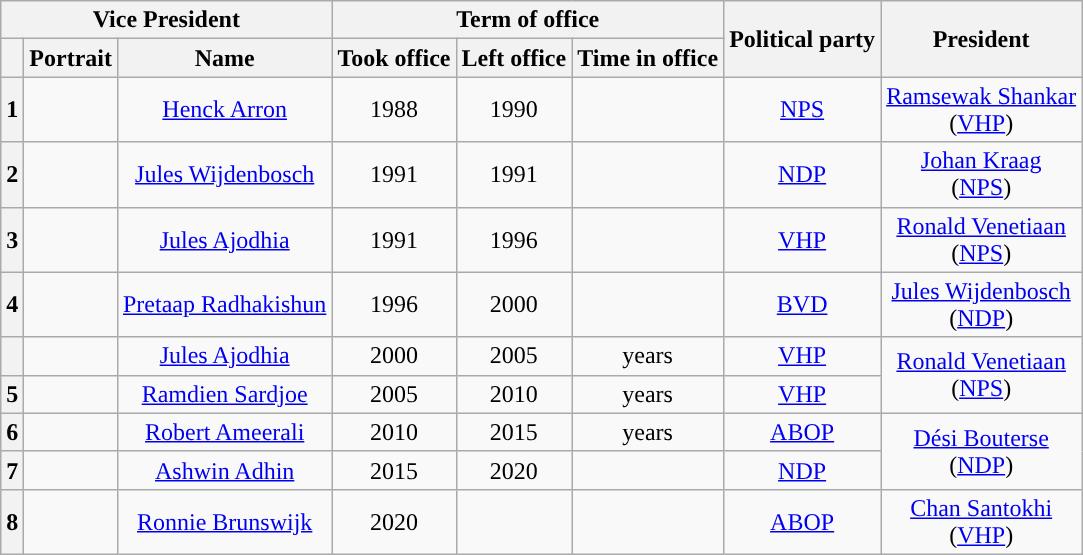<table class="wikitable" style="text-align:center">
<tr>
<th colspan=3>Vice President</th>
<th colspan=3>Term of office</th>
<th rowspan=2>Political party</th>
<th rowspan=2>President</th>
</tr>
<tr>
<th></th>
<th>Portrait</th>
<th>Name<br></th>
<th>Took office</th>
<th>Left office</th>
<th>Time in office</th>
</tr>
<tr>
<th style="background:">1</th>
<td></td>
<td><a href='#'>Henck Arron</a><br></td>
<td> 1988</td>
<td> 1990<br></td>
<td></td>
<td><a href='#'>NPS</a></td>
<td><a href='#'>Ramsewak Shankar</a><br>(<a href='#'>VHP</a>)</td>
</tr>
<tr>
<th style="background:">2</th>
<td></td>
<td><a href='#'>Jules Wijdenbosch</a><br></td>
<td> 1991</td>
<td> 1991</td>
<td></td>
<td><a href='#'>NDP</a></td>
<td><a href='#'>Johan Kraag</a><br>(<a href='#'>NPS</a>)</td>
</tr>
<tr>
<th style="background:">3</th>
<td></td>
<td><a href='#'>Jules Ajodhia</a><br></td>
<td> 1991</td>
<td> 1996</td>
<td></td>
<td><a href='#'>VHP</a></td>
<td><a href='#'>Ronald Venetiaan</a><br>(<a href='#'>NPS</a>)</td>
</tr>
<tr>
<th style="background:">4</th>
<td></td>
<td><a href='#'>Pretaap Radhakishun</a><br></td>
<td> 1996</td>
<td> 2000</td>
<td></td>
<td><a href='#'>BVD</a></td>
<td><a href='#'>Jules Wijdenbosch</a><br>(<a href='#'>NDP</a>)</td>
</tr>
<tr>
<th style="background:"></th>
<td></td>
<td><a href='#'>Jules Ajodhia</a><br></td>
<td> 2000</td>
<td> 2005</td>
<td> years</td>
<td><a href='#'>VHP</a></td>
<td rowspan=2><a href='#'>Ronald Venetiaan</a><br>(<a href='#'>NPS</a>)</td>
</tr>
<tr>
<th style="background:">5</th>
<td></td>
<td><a href='#'>Ramdien Sardjoe</a><br></td>
<td> 2005</td>
<td> 2010</td>
<td> years</td>
<td><a href='#'>VHP</a></td>
</tr>
<tr>
<th style="background:">6</th>
<td></td>
<td><a href='#'>Robert Ameerali</a><br></td>
<td> 2010</td>
<td> 2015</td>
<td> years</td>
<td><a href='#'>ABOP</a></td>
<td rowspan=2><a href='#'>Dési Bouterse</a><br>(<a href='#'>NDP</a>)</td>
</tr>
<tr>
<th style="background:">7</th>
<td></td>
<td><a href='#'>Ashwin Adhin</a><br></td>
<td> 2015</td>
<td> 2020</td>
<td></td>
<td><a href='#'>NDP</a></td>
</tr>
<tr>
<th style="background:">8</th>
<td></td>
<td><a href='#'>Ronnie Brunswijk</a><br></td>
<td> 2020</td>
<td></td>
<td><br></td>
<td><a href='#'>ABOP</a></td>
<td><a href='#'>Chan Santokhi</a><br>(<a href='#'>VHP</a>)</td>
</tr>
</table>
